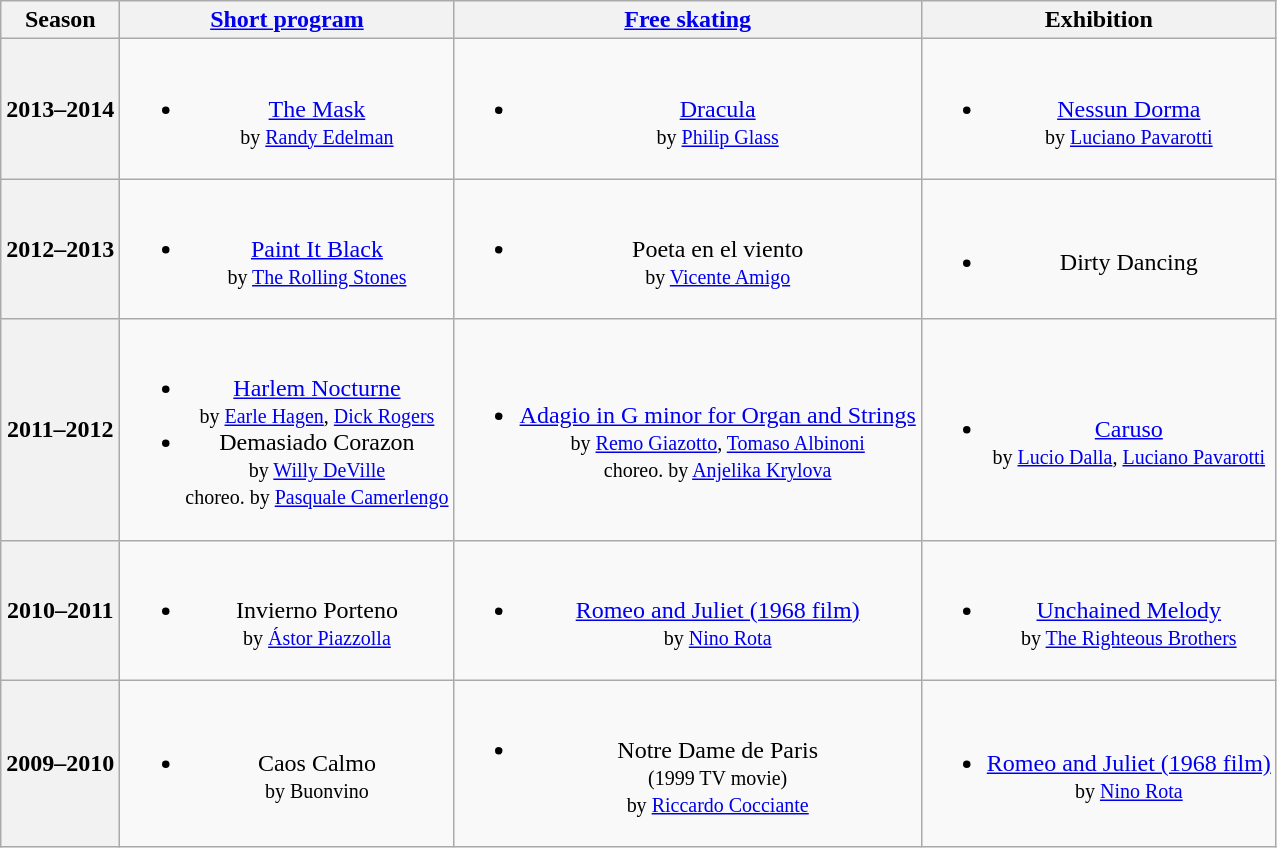<table class="wikitable" style="text-align:center">
<tr>
<th>Season</th>
<th><a href='#'>Short program</a></th>
<th><a href='#'>Free skating</a></th>
<th>Exhibition</th>
</tr>
<tr>
<th>2013–2014 <br></th>
<td><br><ul><li><a href='#'>The Mask</a> <br><small> by <a href='#'>Randy Edelman</a> </small></li></ul></td>
<td><br><ul><li><a href='#'>Dracula</a> <br><small> by <a href='#'>Philip Glass</a> </small></li></ul></td>
<td><br><ul><li><a href='#'>Nessun Dorma</a> <br><small> by <a href='#'>Luciano Pavarotti</a> </small></li></ul></td>
</tr>
<tr>
<th>2012–2013 <br></th>
<td><br><ul><li><a href='#'>Paint It Black</a> <br><small> by <a href='#'>The Rolling Stones</a> </small></li></ul></td>
<td><br><ul><li>Poeta en el viento <br><small> by <a href='#'>Vicente Amigo</a> </small></li></ul></td>
<td><br><ul><li>Dirty Dancing</li></ul></td>
</tr>
<tr>
<th>2011–2012 <br></th>
<td><br><ul><li><a href='#'>Harlem Nocturne</a> <br><small> by <a href='#'>Earle Hagen</a>, <a href='#'>Dick Rogers</a> </small></li><li>Demasiado Corazon <br><small> by <a href='#'>Willy DeVille</a> <br> choreo. by <a href='#'>Pasquale Camerlengo</a> </small></li></ul></td>
<td><br><ul><li><a href='#'>Adagio in G minor for Organ and Strings</a> <br><small> by <a href='#'>Remo Giazotto</a>, <a href='#'>Tomaso Albinoni</a> <br> choreo. by <a href='#'>Anjelika Krylova</a> </small></li></ul></td>
<td><br><ul><li><a href='#'>Caruso</a> <br><small> by <a href='#'>Lucio Dalla</a>, <a href='#'>Luciano Pavarotti</a> </small></li></ul></td>
</tr>
<tr>
<th>2010–2011 <br></th>
<td><br><ul><li>Invierno Porteno <br><small>by <a href='#'>Ástor Piazzolla</a> </small></li></ul></td>
<td><br><ul><li><a href='#'>Romeo and Juliet (1968 film)</a> <br><small> by <a href='#'>Nino Rota</a> </small></li></ul></td>
<td><br><ul><li><a href='#'>Unchained Melody</a> <br><small> by <a href='#'>The Righteous Brothers</a> </small></li></ul></td>
</tr>
<tr>
<th>2009–2010 <br></th>
<td><br><ul><li>Caos Calmo <br><small> by Buonvino </small></li></ul></td>
<td><br><ul><li>Notre Dame de Paris <br><small> (1999 TV movie) <br> by <a href='#'>Riccardo Cocciante</a> </small></li></ul></td>
<td><br><ul><li><a href='#'>Romeo and Juliet (1968 film)</a> <br><small> by <a href='#'>Nino Rota</a> </small></li></ul></td>
</tr>
</table>
